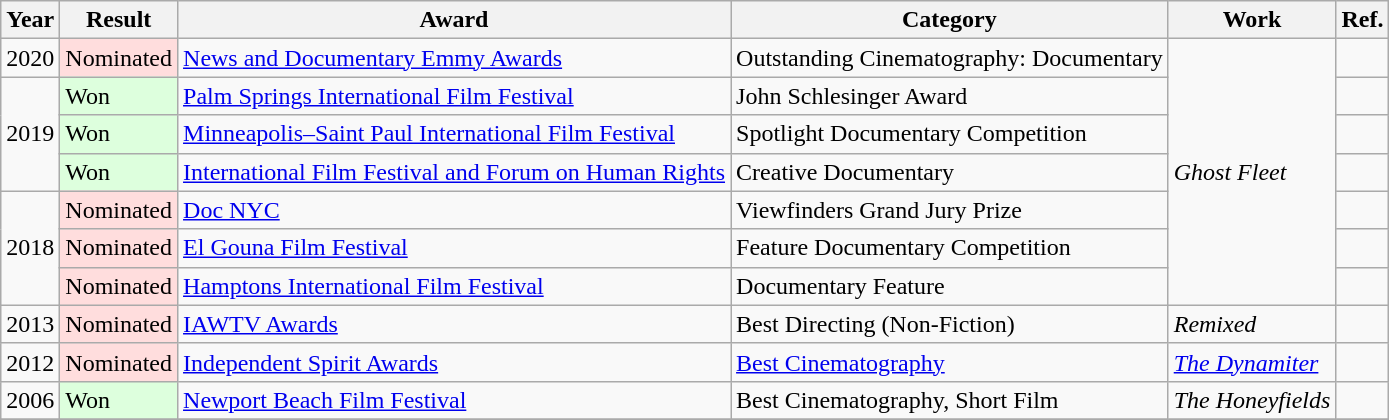<table class="wikitable">
<tr>
<th>Year</th>
<th>Result</th>
<th>Award</th>
<th>Category</th>
<th>Work</th>
<th>Ref.</th>
</tr>
<tr>
<td>2020</td>
<td style="background: #ffdddd">Nominated</td>
<td><a href='#'>News and Documentary Emmy Awards</a></td>
<td>Outstanding Cinematography: Documentary</td>
<td rowspan="7"><em>Ghost Fleet</em></td>
<td></td>
</tr>
<tr>
<td rowspan="3">2019</td>
<td style="background: #ddffdd">Won</td>
<td><a href='#'>Palm Springs International Film Festival</a></td>
<td>John Schlesinger Award</td>
<td></td>
</tr>
<tr>
<td style="background: #ddffdd">Won</td>
<td><a href='#'>Minneapolis–Saint Paul International Film Festival</a></td>
<td>Spotlight Documentary Competition</td>
<td></td>
</tr>
<tr>
<td style="background: #ddffdd">Won</td>
<td><a href='#'>International Film Festival and Forum on Human Rights</a></td>
<td>Creative Documentary</td>
<td></td>
</tr>
<tr>
<td rowspan="3">2018</td>
<td style="background: #ffdddd">Nominated</td>
<td><a href='#'>Doc NYC</a></td>
<td>Viewfinders Grand Jury Prize</td>
<td></td>
</tr>
<tr>
<td style="background: #ffdddd">Nominated</td>
<td><a href='#'>El Gouna Film Festival</a></td>
<td>Feature Documentary Competition</td>
<td></td>
</tr>
<tr>
<td style="background: #ffdddd">Nominated</td>
<td><a href='#'>Hamptons International Film Festival</a></td>
<td>Documentary Feature</td>
<td></td>
</tr>
<tr>
<td>2013</td>
<td style="background: #ffdddd">Nominated</td>
<td><a href='#'>IAWTV Awards</a></td>
<td>Best Directing (Non-Fiction)</td>
<td><em>Remixed</em></td>
<td></td>
</tr>
<tr>
<td>2012</td>
<td style="background: #ffdddd">Nominated</td>
<td><a href='#'>Independent Spirit Awards</a></td>
<td><a href='#'>Best Cinematography</a></td>
<td><em><a href='#'>The Dynamiter</a></em></td>
<td></td>
</tr>
<tr>
<td>2006</td>
<td style="background: #ddffdd">Won</td>
<td><a href='#'>Newport Beach Film Festival</a></td>
<td>Best Cinematography, Short Film</td>
<td><em>The Honeyfields</em></td>
<td></td>
</tr>
<tr>
</tr>
</table>
